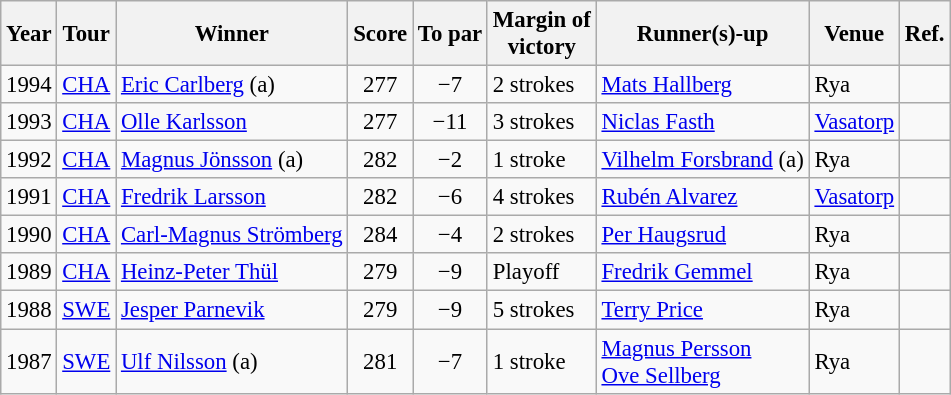<table class=wikitable style="font-size:95%">
<tr>
<th>Year</th>
<th>Tour</th>
<th>Winner</th>
<th>Score</th>
<th>To par</th>
<th>Margin of<br>victory</th>
<th>Runner(s)-up</th>
<th>Venue</th>
<th>Ref.</th>
</tr>
<tr>
<td>1994</td>
<td><a href='#'>CHA</a></td>
<td> <a href='#'>Eric Carlberg</a> (a)</td>
<td align=center>277</td>
<td align=center>−7</td>
<td>2 strokes</td>
<td> <a href='#'>Mats Hallberg</a></td>
<td>Rya</td>
<td></td>
</tr>
<tr>
<td>1993</td>
<td><a href='#'>CHA</a></td>
<td> <a href='#'>Olle Karlsson</a></td>
<td align=center>277</td>
<td align=center>−11</td>
<td>3 strokes</td>
<td> <a href='#'>Niclas Fasth</a></td>
<td><a href='#'>Vasatorp</a></td>
<td></td>
</tr>
<tr>
<td>1992</td>
<td><a href='#'>CHA</a></td>
<td> <a href='#'>Magnus Jönsson</a> (a)</td>
<td align=center>282</td>
<td align=center>−2</td>
<td>1 stroke</td>
<td> <a href='#'>Vilhelm Forsbrand</a> (a)</td>
<td>Rya</td>
<td></td>
</tr>
<tr>
<td>1991</td>
<td><a href='#'>CHA</a></td>
<td> <a href='#'>Fredrik Larsson</a></td>
<td align=center>282</td>
<td align=center>−6</td>
<td>4 strokes</td>
<td> <a href='#'>Rubén Alvarez</a></td>
<td><a href='#'>Vasatorp</a></td>
<td></td>
</tr>
<tr>
<td>1990</td>
<td><a href='#'>CHA</a></td>
<td> <a href='#'>Carl-Magnus Strömberg</a></td>
<td align=center>284</td>
<td align=center>−4</td>
<td>2 strokes</td>
<td> <a href='#'>Per Haugsrud</a></td>
<td>Rya</td>
<td></td>
</tr>
<tr>
<td>1989</td>
<td><a href='#'>CHA</a></td>
<td> <a href='#'>Heinz-Peter Thül</a></td>
<td align=center>279</td>
<td align=center>−9</td>
<td>Playoff</td>
<td> <a href='#'>Fredrik Gemmel</a></td>
<td>Rya</td>
<td></td>
</tr>
<tr>
<td>1988</td>
<td><a href='#'>SWE</a></td>
<td> <a href='#'>Jesper Parnevik</a></td>
<td align=center>279</td>
<td align=center>−9</td>
<td>5 strokes</td>
<td> <a href='#'>Terry Price</a></td>
<td>Rya</td>
<td></td>
</tr>
<tr>
<td>1987</td>
<td><a href='#'>SWE</a></td>
<td> <a href='#'>Ulf Nilsson</a> (a)</td>
<td align=center>281</td>
<td align=center>−7</td>
<td>1 stroke</td>
<td> <a href='#'>Magnus Persson</a><br> <a href='#'>Ove Sellberg</a></td>
<td>Rya</td>
<td></td>
</tr>
</table>
